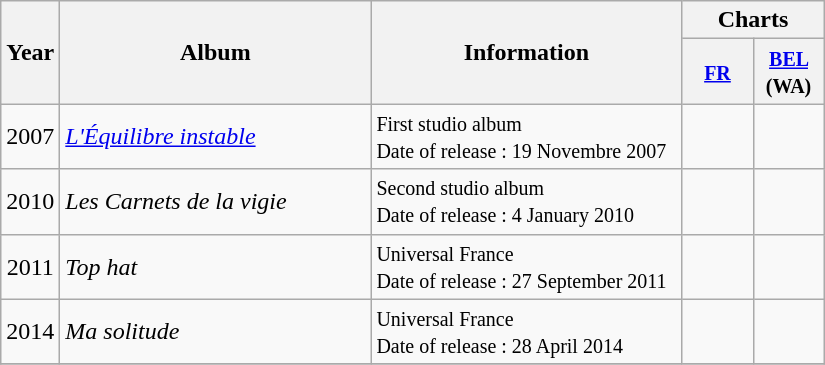<table class="wikitable">
<tr>
<th align="center" rowspan="2">Year</th>
<th align="center" rowspan="2" width="200">Album</th>
<th align="center" rowspan="2" width="200">Information</th>
<th align="center" colspan="2">Charts</th>
</tr>
<tr>
<th width="40"><small><a href='#'>FR</a></small></th>
<th width="40"><small><a href='#'>BEL</a> (WA)</small></th>
</tr>
<tr>
<td align="center">2007</td>
<td><em><a href='#'>L'Équilibre instable</a></em></td>
<td><small>First studio album</small><br><small>Date of release : 19 Novembre 2007</small></td>
<td></td>
<td></td>
</tr>
<tr>
<td align="center">2010</td>
<td><em>Les Carnets de la vigie</em></td>
<td><small>Second studio album</small><br><small>Date of release : 4 January 2010</small></td>
<td></td>
<td></td>
</tr>
<tr>
<td align="center">2011</td>
<td><em>Top hat</em></td>
<td><small>Universal France</small><br><small>Date of release : 27 September 2011</small></td>
<td></td>
<td></td>
</tr>
<tr>
<td align="center">2014</td>
<td><em>Ma solitude</em></td>
<td><small>Universal France</small><br><small>Date of release : 28 April 2014</small></td>
<td></td>
<td></td>
</tr>
<tr>
</tr>
</table>
